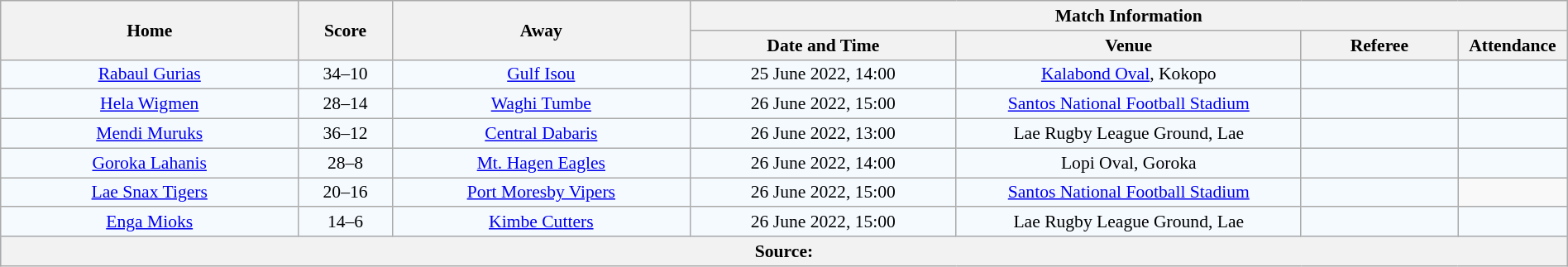<table class="wikitable" width="100%" style="border-collapse:collapse; font-size:90%; text-align:center;">
<tr>
<th rowspan="2" width="19%">Home</th>
<th rowspan="2" width="6%">Score</th>
<th rowspan="2" width="19%">Away</th>
<th colspan="4">Match Information</th>
</tr>
<tr bgcolor="#CCCCCC">
<th width="17%">Date and Time</th>
<th width="22%">Venue</th>
<th width="10%">Referee</th>
<th width="7%">Attendance</th>
</tr>
<tr bgcolor="#F5FAFF">
<td><a href='#'>Rabaul Gurias</a></td>
<td>34–10</td>
<td><a href='#'>Gulf Isou</a></td>
<td>25 June  2022, 14:00</td>
<td><a href='#'>Kalabond Oval</a>, Kokopo</td>
<td></td>
<td></td>
</tr>
<tr bgcolor="#F5FAFF">
<td><a href='#'>Hela Wigmen</a></td>
<td>28–14</td>
<td><a href='#'>Waghi Tumbe</a></td>
<td>26 June 2022, 15:00</td>
<td><a href='#'>Santos National Football Stadium</a></td>
<td></td>
<td></td>
</tr>
<tr bgcolor="#F5FAFF">
<td><a href='#'>Mendi Muruks</a></td>
<td>36–12</td>
<td><a href='#'>Central Dabaris</a></td>
<td>26 June  2022, 13:00</td>
<td>Lae Rugby League Ground, Lae</td>
<td></td>
<td></td>
</tr>
<tr bgcolor="#F5FAFF">
<td><a href='#'>Goroka Lahanis</a></td>
<td>28–8</td>
<td><a href='#'>Mt. Hagen Eagles</a></td>
<td>26 June  2022, 14:00</td>
<td>Lopi Oval, Goroka</td>
<td></td>
<td></td>
</tr>
<tr bgcolor="#F5FAFF">
<td> <a href='#'>Lae Snax Tigers</a></td>
<td>20–16</td>
<td> <a href='#'>Port Moresby Vipers</a></td>
<td>26 June  2022, 15:00</td>
<td><a href='#'>Santos National Football Stadium</a></td>
<td></td>
</tr>
<tr bgcolor="#F5FAFF">
<td><a href='#'>Enga Mioks</a></td>
<td>14–6</td>
<td> <a href='#'>Kimbe Cutters</a></td>
<td>26 June 2022, 15:00</td>
<td>Lae Rugby League Ground, Lae</td>
<td></td>
<td></td>
</tr>
<tr bgcolor="#C1D8FF">
<th colspan="7">Source:</th>
</tr>
</table>
